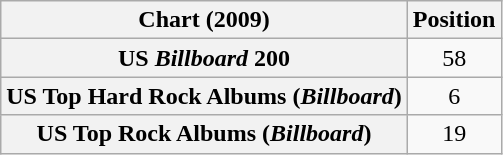<table class="wikitable sortable plainrowheaders" style="text-align:center">
<tr>
<th scope="col">Chart (2009)</th>
<th scope="col">Position</th>
</tr>
<tr>
<th scope="row">US <em>Billboard</em> 200</th>
<td>58</td>
</tr>
<tr>
<th scope="row">US Top Hard Rock Albums (<em>Billboard</em>)</th>
<td>6</td>
</tr>
<tr>
<th scope="row">US Top Rock Albums (<em>Billboard</em>)</th>
<td>19</td>
</tr>
</table>
